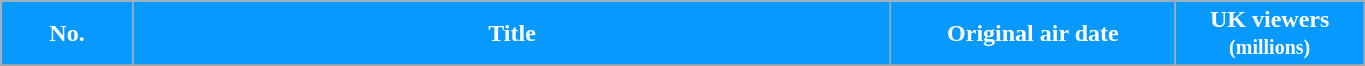<table class="wikitable plainrowheaders" style="width:72%;">
<tr>
<th scope="col" style="background:#0899FF; color:#fff;" width=7%>No.</th>
<th scope="col" style="background:#0899FF; color:#fff;" width=40%>Title</th>
<th scope="col" style="background:#0899FF; color:#fff;" width=15%>Original air date</th>
<th scope="col" style="background:#0899FF; color:#fff;" width=10%>UK viewers<br><small>(millions)</small></th>
</tr>
<tr>
</tr>
</table>
